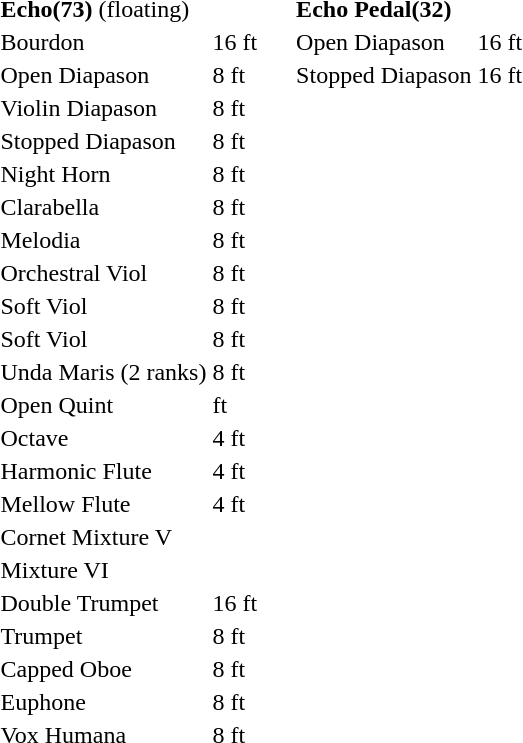<table border="0" cellspacing="0" cellpadding="10" style="border-collapse:collapse;">
<tr>
<td style="vertical-align:top"><br><table border="0">
<tr>
<td colspan=2><strong>Echo(73)</strong> (floating)<br></td>
</tr>
<tr>
<td>Bourdon</td>
<td>16 ft</td>
</tr>
<tr>
<td>Open Diapason</td>
<td>8 ft</td>
</tr>
<tr>
<td>Violin Diapason</td>
<td>8 ft</td>
</tr>
<tr>
<td>Stopped Diapason</td>
<td>8 ft</td>
</tr>
<tr>
<td>Night Horn</td>
<td>8 ft</td>
</tr>
<tr>
<td>Clarabella</td>
<td>8 ft</td>
</tr>
<tr>
<td>Melodia</td>
<td>8 ft</td>
</tr>
<tr>
<td>Orchestral Viol</td>
<td>8 ft</td>
</tr>
<tr>
<td>Soft Viol</td>
<td>8 ft</td>
</tr>
<tr>
<td>Soft Viol</td>
<td>8 ft</td>
</tr>
<tr>
<td>Unda Maris (2 ranks)</td>
<td>8 ft</td>
</tr>
<tr>
<td>Open Quint</td>
<td> ft</td>
</tr>
<tr>
<td>Octave</td>
<td>4 ft</td>
</tr>
<tr>
<td>Harmonic Flute</td>
<td>4 ft</td>
</tr>
<tr>
<td>Mellow Flute</td>
<td>4 ft</td>
</tr>
<tr>
<td>Cornet Mixture V</td>
<td></td>
</tr>
<tr>
<td>Mixture VI</td>
<td></td>
</tr>
<tr>
<td>Double Trumpet</td>
<td>16 ft</td>
</tr>
<tr>
<td>Trumpet</td>
<td>8 ft</td>
</tr>
<tr>
<td>Capped Oboe</td>
<td>8 ft</td>
</tr>
<tr>
<td>Euphone</td>
<td>8 ft</td>
</tr>
<tr>
<td>Vox Humana</td>
<td>8 ft</td>
</tr>
</table>
</td>
<td style="vertical-align:top"><br><table border="0">
<tr>
<td colspan=2><strong>Echo Pedal(32)</strong><br></td>
</tr>
<tr>
<td>Open Diapason</td>
<td>16 ft</td>
</tr>
<tr>
<td>Stopped Diapason</td>
<td>16 ft</td>
</tr>
</table>
</td>
</tr>
</table>
